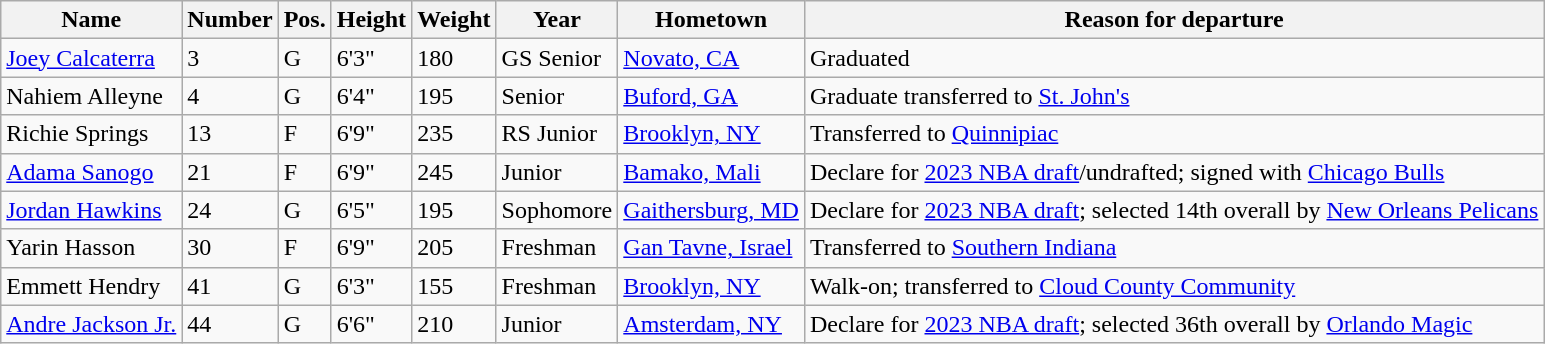<table class="wikitable sortable">
<tr>
<th>Name</th>
<th>Number</th>
<th>Pos.</th>
<th>Height</th>
<th>Weight</th>
<th>Year</th>
<th>Hometown</th>
<th class="unsortable">Reason for departure</th>
</tr>
<tr>
<td><a href='#'>Joey Calcaterra</a></td>
<td>3</td>
<td>G</td>
<td>6'3"</td>
<td>180</td>
<td>GS Senior</td>
<td><a href='#'>Novato, CA</a></td>
<td>Graduated</td>
</tr>
<tr>
<td>Nahiem Alleyne</td>
<td>4</td>
<td>G</td>
<td>6'4"</td>
<td>195</td>
<td>Senior</td>
<td><a href='#'>Buford, GA</a></td>
<td>Graduate transferred to <a href='#'>St. John's</a></td>
</tr>
<tr>
<td>Richie Springs</td>
<td>13</td>
<td>F</td>
<td>6'9"</td>
<td>235</td>
<td>RS Junior</td>
<td><a href='#'>Brooklyn, NY</a></td>
<td>Transferred to <a href='#'>Quinnipiac</a></td>
</tr>
<tr>
<td><a href='#'>Adama Sanogo</a></td>
<td>21</td>
<td>F</td>
<td>6'9"</td>
<td>245</td>
<td>Junior</td>
<td><a href='#'>Bamako, Mali</a></td>
<td>Declare for <a href='#'>2023 NBA draft</a>/undrafted; signed with <a href='#'>Chicago Bulls</a></td>
</tr>
<tr>
<td><a href='#'>Jordan Hawkins</a></td>
<td>24</td>
<td>G</td>
<td>6'5"</td>
<td>195</td>
<td>Sophomore</td>
<td><a href='#'>Gaithersburg, MD</a></td>
<td>Declare for <a href='#'>2023 NBA draft</a>; selected 14th overall by <a href='#'>New Orleans Pelicans</a></td>
</tr>
<tr>
<td>Yarin Hasson</td>
<td>30</td>
<td>F</td>
<td>6'9"</td>
<td>205</td>
<td>Freshman</td>
<td><a href='#'>Gan Tavne, Israel</a></td>
<td>Transferred to <a href='#'>Southern Indiana</a></td>
</tr>
<tr>
<td>Emmett Hendry</td>
<td>41</td>
<td>G</td>
<td>6'3"</td>
<td>155</td>
<td>Freshman</td>
<td><a href='#'>Brooklyn, NY</a></td>
<td>Walk-on; transferred to <a href='#'>Cloud County Community</a></td>
</tr>
<tr>
<td><a href='#'>Andre Jackson Jr.</a></td>
<td>44</td>
<td>G</td>
<td>6'6"</td>
<td>210</td>
<td>Junior</td>
<td><a href='#'>Amsterdam, NY</a></td>
<td>Declare for <a href='#'>2023 NBA draft</a>; selected 36th overall by <a href='#'>Orlando Magic</a></td>
</tr>
</table>
